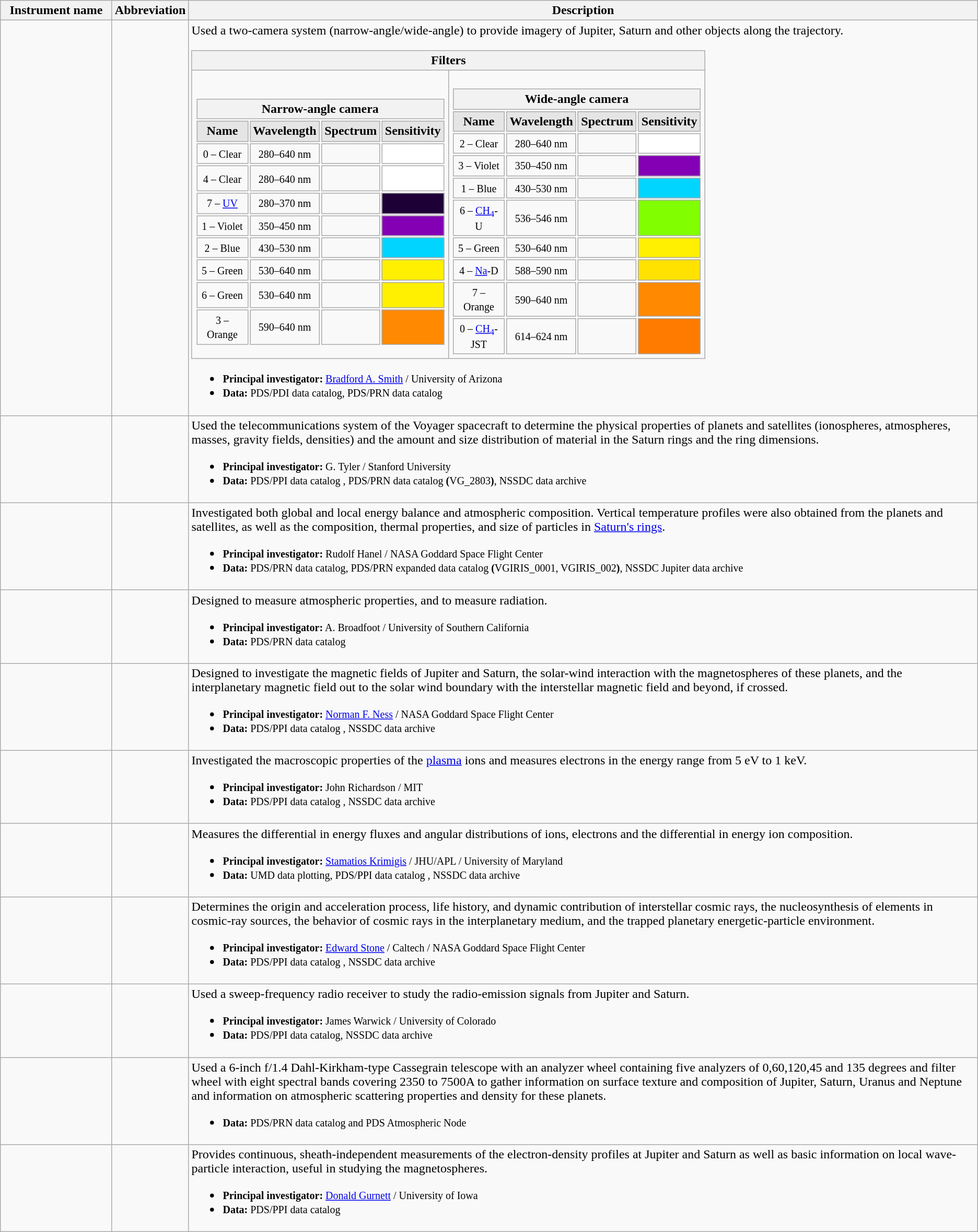<table class="wikitable mw-collapsible mw" >
<tr>
<th scope="col" style="width:135px;">Instrument name</th>
<th scope="col" style="width:50px;">Abbreviation<br></th>
<th>Description</th>
</tr>
<tr>
<td></td>
<td><br> 



</td>
<td>Used a two-camera system (narrow-angle/wide-angle) to provide imagery of Jupiter, Saturn and other objects along the trajectory.<br><table class="wikitable collapsible">
<tr>
<th colspan="2">Filters</th>
</tr>
<tr>
<td><br><table style="text-align:center; width:320px;">
<tr>
<th colspan="4" scope="col">Narrow-angle camera</th>
</tr>
<tr>
<th scope="col" style="background:#e5e5e5; width:60px;">Name</th>
<th scope="col" style="background:#e5e5e5;">Wavelength</th>
<th scope="col" style="background:#e5e5e5;">Spectrum</th>
<th scope="col" style="background:#e5e5e5;">Sensitivity</th>
</tr>
<tr>
<td><small>0 – Clear</small></td>
<td><small>280–640 nm</small></td>
<td></td>
<td style="background:#fff;"></td>
</tr>
<tr>
<td style="text-align:center; height:25px;"><small>4 – Clear</small></td>
<td><small>280–640 nm</small></td>
<td></td>
<td style="background:#fff;"></td>
</tr>
<tr>
<td><small>7 – <a href='#'>UV</a></small></td>
<td><small>280–370 nm</small></td>
<td></td>
<td style="background:#1d0036;"></td>
</tr>
<tr>
<td><small>1 – Violet</small></td>
<td><small>350–450 nm</small></td>
<td></td>
<td style="background:#8300b5;"></td>
</tr>
<tr>
<td><small>2 – Blue</small></td>
<td><small>430–530 nm</small></td>
<td></td>
<td style="background:#00d5ff;"></td>
</tr>
<tr>
<td><small>5 – Green</small></td>
<td><small>530–640 nm</small></td>
<td></td>
<td style="background:#ffef00;"></td>
</tr>
<tr>
<td style="text-align:center; height:25px;"><small>6 – Green</small></td>
<td><small>530–640 nm</small></td>
<td></td>
<td style="background:#ffef00;"></td>
</tr>
<tr>
<td><small>3 – Orange</small></td>
<td><small>590–640 nm</small></td>
<td></td>
<td style="background:#ff8900;"></td>
</tr>
</table>
</td>
<td><br><table style="text-align:center; width:320px;">
<tr>
<th colspan="4" scope="col">Wide-angle camera</th>
</tr>
<tr>
<th scope="col" style="background:#e5e5e5; width:60px;">Name</th>
<th scope="col" style="background:#e5e5e5;">Wavelength</th>
<th scope="col" style="background:#e5e5e5;">Spectrum</th>
<th scope="col" style="background:#e5e5e5;">Sensitivity</th>
</tr>
<tr>
<td><small>2 – Clear</small></td>
<td><small>280–640 nm</small></td>
<td></td>
<td style="background:#fff;"></td>
</tr>
<tr>
<td><small>3 – Violet</small></td>
<td><small>350–450 nm</small></td>
<td></td>
<td style="background:#8300b5;"></td>
</tr>
<tr>
<td><small>1 – Blue</small></td>
<td><small>430–530 nm</small></td>
<td></td>
<td style="background:#00d5ff;"></td>
</tr>
<tr>
<td><small>6 – <a href='#'>CH<sub>4</sub></a>-U</small></td>
<td><small>536–546 nm</small></td>
<td></td>
<td style="background:#81ff00;"></td>
</tr>
<tr>
<td><small>5 – Green</small></td>
<td><small>530–640 nm</small></td>
<td></td>
<td style="background:#ffef00;"></td>
</tr>
<tr>
<td><small>4 – <a href='#'>Na</a>-D</small></td>
<td><small>588–590 nm</small></td>
<td></td>
<td style="background:#ffe200;"></td>
</tr>
<tr>
<td><small>7 – Orange</small></td>
<td><small>590–640 nm</small></td>
<td></td>
<td style="background:#ff8900;"></td>
</tr>
<tr>
<td><small>0 – <a href='#'>CH<sub>4</sub></a>-JST</small></td>
<td><small>614–624 nm</small></td>
<td></td>
<td style="background:#ff7b00;"></td>
</tr>
</table>
</td>
</tr>
</table>
<ul><li><small><strong>Principal investigator:</strong> <a href='#'>Bradford A. Smith</a> / University of Arizona</small></li><li><small><strong>Data:</strong> PDS/PDI data catalog, PDS/PRN data catalog</small></li></ul></td>
</tr>
<tr>
<td></td>
<td><br> 



</td>
<td>Used the telecommunications system of the Voyager spacecraft to determine the physical properties of planets and satellites (ionospheres, atmospheres, masses, gravity fields, densities) and the amount and size distribution of material in the Saturn rings and the ring dimensions.<br><ul><li><small><strong>Principal investigator:</strong> G. Tyler / Stanford University</small></li><li><small><strong>Data:</strong> PDS/PPI data catalog , PDS/PRN data catalog <strong>(</strong>VG_2803<strong>)</strong>, NSSDC data archive</small></li></ul></td>
</tr>
<tr>
<td></td>
<td><br> 



</td>
<td>Investigated both global and local energy balance and atmospheric composition. Vertical temperature profiles were also obtained from the planets and satellites, as well as the composition, thermal properties, and size of particles in <a href='#'>Saturn's rings</a>.<br><ul><li><small><strong>Principal investigator:</strong> Rudolf Hanel / NASA Goddard Space Flight Center</small></li><li><small><strong>Data:</strong> PDS/PRN data catalog, PDS/PRN expanded data catalog <strong>(</strong>VGIRIS_0001, VGIRIS_002<strong>)</strong>, NSSDC Jupiter data archive</small></li></ul></td>
</tr>
<tr>
<td></td>
<td><br> 



</td>
<td>Designed to measure atmospheric properties, and to measure radiation.<br><ul><li><small><strong>Principal investigator:</strong> A. Broadfoot / University of Southern California</small></li><li><small><strong>Data:</strong> PDS/PRN data catalog</small></li></ul></td>
</tr>
<tr>
<td> </td>
<td><br> 



</td>
<td>Designed to investigate the magnetic fields of Jupiter and Saturn, the solar-wind interaction with the magnetospheres of these planets, and the interplanetary magnetic field out to the solar wind boundary with the interstellar magnetic field and beyond, if crossed.<br><ul><li><small><strong>Principal investigator:</strong> <a href='#'>Norman F. Ness</a> / NASA Goddard Space Flight Center</small></li><li><small><strong>Data:</strong> PDS/PPI data catalog , NSSDC data archive</small></li></ul></td>
</tr>
<tr>
<td> </td>
<td><br> 



</td>
<td>Investigated the macroscopic properties of the <a href='#'>plasma</a> ions and measures electrons in the energy range from 5 eV to 1 keV.<br><ul><li><small><strong>Principal investigator:</strong> John Richardson / MIT</small></li><li><small><strong>Data:</strong> PDS/PPI data catalog , NSSDC data archive</small></li></ul></td>
</tr>
<tr>
<td> </td>
<td><br> 



</td>
<td>Measures the differential in energy fluxes and angular distributions of ions, electrons and the differential in energy ion composition.<br><ul><li><small><strong>Principal investigator:</strong> <a href='#'>Stamatios Krimigis</a> / JHU/APL / University of Maryland</small></li><li><small><strong>Data:</strong> UMD data plotting, PDS/PPI data catalog , NSSDC data archive</small></li></ul></td>
</tr>
<tr>
<td></td>
<td><br> 



</td>
<td>Determines the origin and acceleration process, life history, and dynamic contribution of interstellar cosmic rays, the nucleosynthesis of elements in cosmic-ray sources, the behavior of cosmic rays in the interplanetary medium, and the trapped planetary energetic-particle environment.<br><ul><li><small><strong>Principal investigator:</strong> <a href='#'>Edward Stone</a> / Caltech / NASA Goddard Space Flight Center</small></li><li><small><strong>Data:</strong> PDS/PPI data catalog , NSSDC data archive</small></li></ul></td>
</tr>
<tr>
<td></td>
<td><br> 



</td>
<td>Used a sweep-frequency radio receiver to study the radio-emission signals from Jupiter and Saturn.<br><ul><li><small><strong>Principal investigator:</strong> James Warwick / University of Colorado</small></li><li><small><strong>Data:</strong> PDS/PPI data catalog, NSSDC data archive</small></li></ul></td>
</tr>
<tr>
<td></td>
<td><br> 




</td>
<td>Used a 6-inch f/1.4 Dahl-Kirkham-type Cassegrain telescope with an analyzer wheel containing five analyzers of 0,60,120,45 and 135 degrees and filter wheel with eight spectral bands covering 2350 to 7500A to gather information on surface texture and composition of Jupiter, Saturn, Uranus and Neptune and information on atmospheric scattering properties and density for these planets.<br><ul><li><small><strong>Data:</strong> PDS/PRN data catalog and PDS Atmospheric Node</small></li></ul></td>
</tr>
<tr>
<td></td>
<td><br> 



</td>
<td>Provides continuous, sheath-independent measurements of the electron-density profiles at Jupiter and Saturn as well as basic information on local wave-particle interaction, useful in studying the magnetospheres.<br><ul><li><small><strong>Principal investigator:</strong> <a href='#'>Donald Gurnett</a> / University of Iowa</small></li><li><small><strong>Data:</strong> PDS/PPI data catalog</small></li></ul></td>
</tr>
</table>
